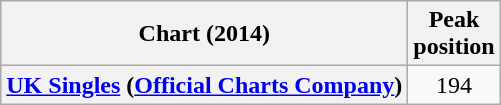<table class="wikitable plainrowheaders" style="text-align:center">
<tr>
<th scope="col">Chart (2014)</th>
<th scope="col">Peak<br>position</th>
</tr>
<tr>
<th scope="row"><a href='#'>UK Singles</a> (<a href='#'>Official Charts Company</a>)</th>
<td>194</td>
</tr>
</table>
